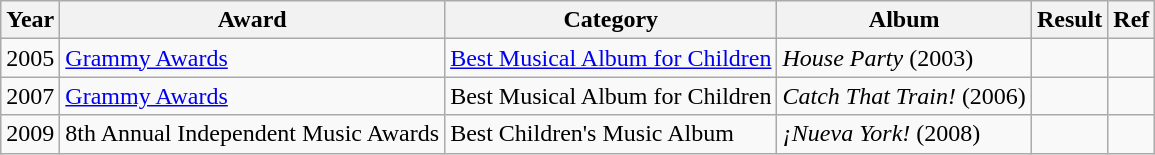<table class="wikitable">
<tr>
<th>Year</th>
<th>Award</th>
<th>Category</th>
<th>Album</th>
<th>Result</th>
<th>Ref</th>
</tr>
<tr>
<td>2005</td>
<td><a href='#'>Grammy Awards</a></td>
<td><a href='#'>Best Musical Album for Children</a></td>
<td><em>House Party</em> (2003)</td>
<td></td>
<td></td>
</tr>
<tr>
<td>2007</td>
<td><a href='#'>Grammy Awards</a></td>
<td>Best Musical Album for Children</td>
<td><em>Catch That Train!</em> (2006)</td>
<td></td>
<td></td>
</tr>
<tr>
<td>2009</td>
<td>8th Annual Independent Music Awards</td>
<td>Best Children's Music Album</td>
<td><em>¡Nueva York!</em> (2008)</td>
<td></td>
<td></td>
</tr>
</table>
